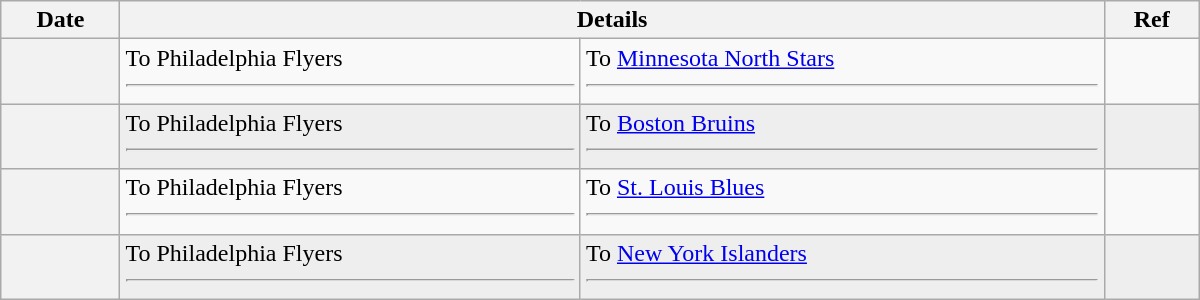<table class="wikitable plainrowheaders" style="width: 50em;">
<tr>
<th scope="col">Date</th>
<th scope="col" colspan="2">Details</th>
<th scope="col">Ref</th>
</tr>
<tr>
<th scope="row"></th>
<td valign="top">To Philadelphia Flyers <hr></td>
<td valign="top">To <a href='#'>Minnesota North Stars</a> <hr> </td>
<td></td>
</tr>
<tr bgcolor="#eeeeee">
<th scope="row"></th>
<td valign="top">To Philadelphia Flyers <hr></td>
<td valign="top">To <a href='#'>Boston Bruins</a> <hr> </td>
<td></td>
</tr>
<tr>
<th scope="row"></th>
<td valign="top">To Philadelphia Flyers <hr></td>
<td valign="top">To <a href='#'>St. Louis Blues</a> <hr> </td>
<td></td>
</tr>
<tr bgcolor="#eeeeee">
<th scope="row"></th>
<td valign="top">To Philadelphia Flyers <hr></td>
<td valign="top">To <a href='#'>New York Islanders</a> <hr></td>
<td></td>
</tr>
</table>
